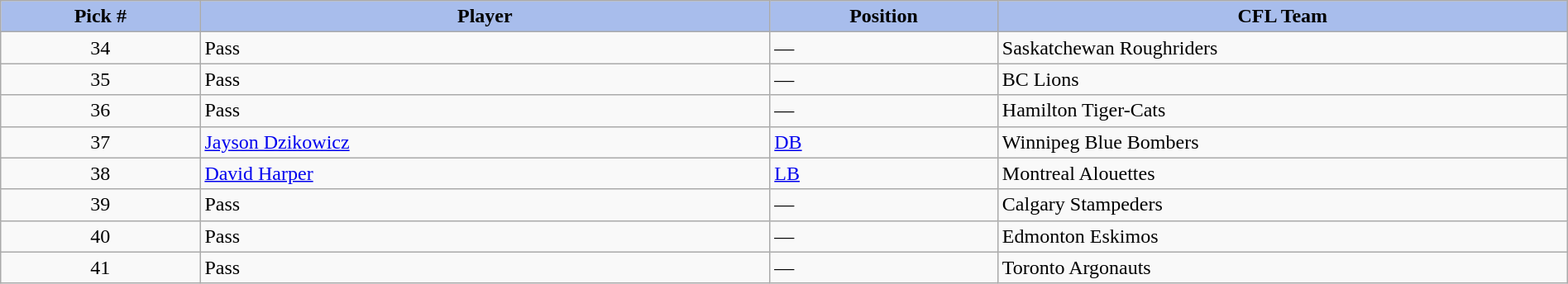<table class="wikitable" style="width: 100%">
<tr>
<th style="background:#A8BDEC;" width=7%>Pick #</th>
<th width=20% style="background:#A8BDEC;">Player</th>
<th width=8% style="background:#A8BDEC;">Position</th>
<th width=20% style="background:#A8BDEC;">CFL Team</th>
</tr>
<tr>
<td align=center>34</td>
<td>Pass</td>
<td>—</td>
<td>Saskatchewan Roughriders</td>
</tr>
<tr>
<td align=center>35</td>
<td>Pass</td>
<td>—</td>
<td>BC Lions</td>
</tr>
<tr>
<td align=center>36</td>
<td>Pass</td>
<td>—</td>
<td>Hamilton Tiger-Cats</td>
</tr>
<tr>
<td align=center>37</td>
<td><a href='#'>Jayson Dzikowicz</a></td>
<td><a href='#'>DB</a></td>
<td>Winnipeg Blue Bombers</td>
</tr>
<tr>
<td align=center>38</td>
<td><a href='#'>David Harper</a></td>
<td><a href='#'>LB</a></td>
<td>Montreal Alouettes</td>
</tr>
<tr>
<td align=center>39</td>
<td>Pass</td>
<td>—</td>
<td>Calgary Stampeders</td>
</tr>
<tr>
<td align=center>40</td>
<td>Pass</td>
<td>—</td>
<td>Edmonton Eskimos</td>
</tr>
<tr>
<td align=center>41</td>
<td>Pass</td>
<td>—</td>
<td>Toronto Argonauts</td>
</tr>
</table>
